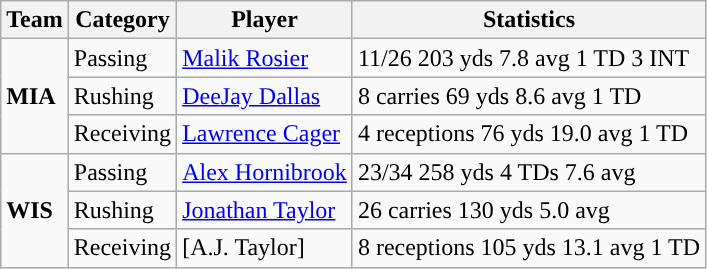<table class="wikitable">
<tr>
<th>Team</th>
<th>Category</th>
<th>Player</th>
<th>Statistics</th>
</tr>
<tr>
<td rowspan=3><strong>MIA</strong></td>
<td>Passing</td>
<td><a href='#'>Malik Rosier</a></td>
<td>11/26 203 yds 7.8 avg 1 TD 3 INT</td>
</tr>
<tr>
<td>Rushing</td>
<td><a href='#'>DeeJay Dallas</a></td>
<td>8 carries 69 yds 8.6 avg 1 TD</td>
</tr>
<tr>
<td>Receiving</td>
<td><a href='#'>Lawrence Cager</a></td>
<td>4 receptions 76 yds 19.0 avg 1 TD</td>
</tr>
<tr>
<td rowspan=3><strong>WIS</strong></td>
<td>Passing</td>
<td><a href='#'>Alex Hornibrook</a></td>
<td>23/34 258 yds 4 TDs 7.6 avg</td>
</tr>
<tr>
<td>Rushing</td>
<td><a href='#'>Jonathan Taylor</a></td>
<td>26 carries 130 yds 5.0 avg</td>
</tr>
<tr>
<td>Receiving</td>
<td>[A.J. Taylor]</td>
<td>8 receptions 105 yds 13.1 avg 1 TD</td>
</tr>
</table>
